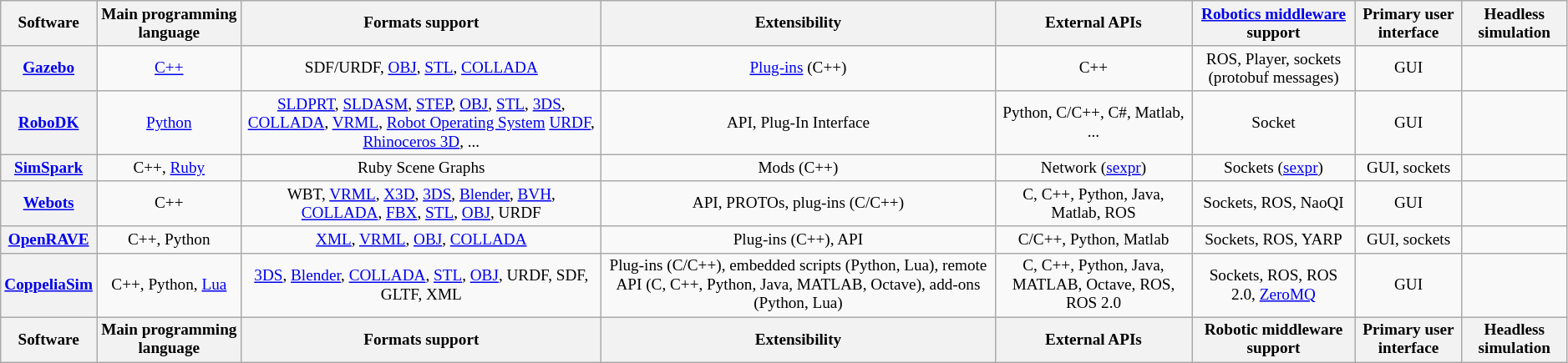<table class="wikitable sortable" style="font-size: 80%; text-align: center; width: auto;">
<tr>
<th>Software</th>
<th>Main programming language</th>
<th>Formats support</th>
<th>Extensibility</th>
<th>External APIs</th>
<th><a href='#'>Robotics middleware</a> support</th>
<th>Primary user interface</th>
<th>Headless simulation</th>
</tr>
<tr>
<th><a href='#'>Gazebo</a></th>
<td><a href='#'>C++</a></td>
<td>SDF/URDF, <a href='#'>OBJ</a>, <a href='#'>STL</a>, <a href='#'>COLLADA</a></td>
<td><a href='#'>Plug-ins</a> (C++)</td>
<td>C++</td>
<td>ROS, Player, sockets (protobuf messages)</td>
<td>GUI</td>
<td></td>
</tr>
<tr>
<th><a href='#'>RoboDK</a></th>
<td><a href='#'>Python</a></td>
<td><a href='#'>SLDPRT</a>, <a href='#'>SLDASM</a>, <a href='#'>STEP</a>, <a href='#'>OBJ</a>, <a href='#'>STL</a>, <a href='#'>3DS</a>, <a href='#'>COLLADA</a>, <a href='#'>VRML</a>, <a href='#'>Robot Operating System</a> <a href='#'>URDF</a>, <a href='#'>Rhinoceros 3D</a>, ...</td>
<td>API, Plug-In Interface</td>
<td>Python, C/C++, C#, Matlab, ...</td>
<td>Socket</td>
<td>GUI</td>
<td></td>
</tr>
<tr>
<th><a href='#'>SimSpark</a></th>
<td>C++, <a href='#'>Ruby</a></td>
<td>Ruby Scene Graphs</td>
<td>Mods (C++)</td>
<td>Network (<a href='#'>sexpr</a>)</td>
<td>Sockets (<a href='#'>sexpr</a>)</td>
<td>GUI, sockets</td>
<td></td>
</tr>
<tr>
<th><a href='#'>Webots</a></th>
<td>C++</td>
<td>WBT, <a href='#'>VRML</a>, <a href='#'>X3D</a>, <a href='#'>3DS</a>, <a href='#'>Blender</a>, <a href='#'>BVH</a>, <a href='#'>COLLADA</a>, <a href='#'>FBX</a>, <a href='#'>STL</a>, <a href='#'>OBJ</a>, URDF</td>
<td>API, PROTOs, plug-ins (C/C++)</td>
<td>C, C++, Python, Java, Matlab, ROS</td>
<td>Sockets, ROS, NaoQI</td>
<td>GUI</td>
<td></td>
</tr>
<tr>
<th><a href='#'>OpenRAVE</a></th>
<td>C++, Python</td>
<td><a href='#'>XML</a>, <a href='#'>VRML</a>, <a href='#'>OBJ</a>, <a href='#'>COLLADA</a></td>
<td>Plug-ins (C++), API</td>
<td>C/C++, Python, Matlab</td>
<td>Sockets, ROS, YARP</td>
<td>GUI, sockets</td>
<td></td>
</tr>
<tr>
<th><a href='#'>CoppeliaSim</a></th>
<td>C++, Python, <a href='#'>Lua</a></td>
<td><a href='#'>3DS</a>, <a href='#'>Blender</a>, <a href='#'>COLLADA</a>, <a href='#'>STL</a>, <a href='#'>OBJ</a>, URDF, SDF, GLTF, XML</td>
<td>Plug-ins (C/C++), embedded scripts (Python, Lua), remote API (C, C++, Python, Java, MATLAB, Octave), add-ons (Python, Lua)</td>
<td>C, C++, Python, Java, MATLAB, Octave, ROS, ROS 2.0</td>
<td>Sockets, ROS, ROS 2.0, <a href='#'>ZeroMQ</a></td>
<td>GUI</td>
<td></td>
</tr>
<tr class="sortbottom">
<th>Software</th>
<th>Main programming language</th>
<th>Formats support</th>
<th>Extensibility</th>
<th>External APIs</th>
<th>Robotic middleware support</th>
<th>Primary user interface</th>
<th>Headless simulation</th>
</tr>
</table>
